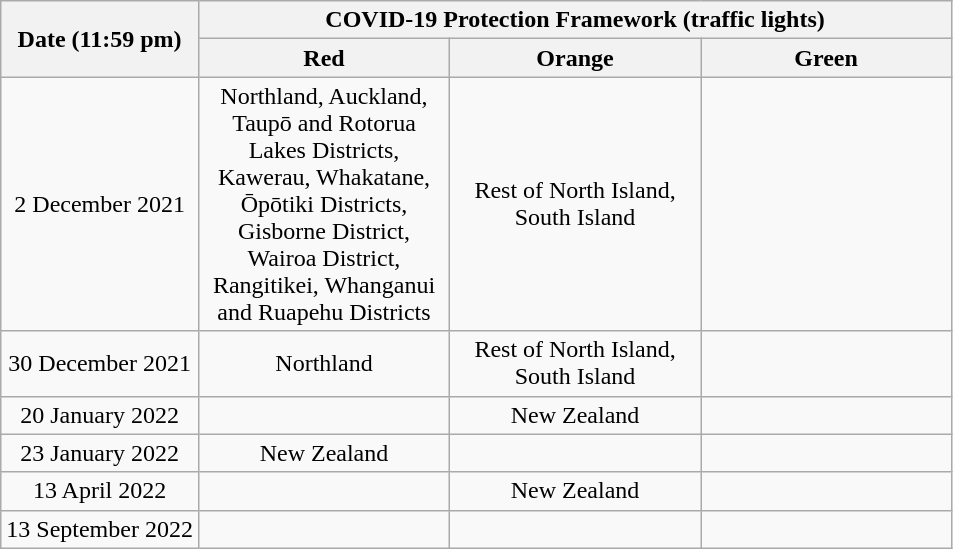<table class="wikitable" style="text-align:center;">
<tr>
<th rowspan=2>Date (11:59 pm)</th>
<th colspan="3">COVID-19 Protection Framework (traffic lights)</th>
</tr>
<tr>
<th style="width:160px;">Red</th>
<th style="width:160px;">Orange</th>
<th style="width:160px;">Green</th>
</tr>
<tr>
<td>2 December 2021</td>
<td>Northland, Auckland, Taupō and Rotorua Lakes Districts, Kawerau, Whakatane, Ōpōtiki Districts, Gisborne District, Wairoa District, Rangitikei, Whanganui and Ruapehu Districts</td>
<td>Rest of North Island, South Island</td>
<td></td>
</tr>
<tr>
<td>30 December 2021</td>
<td>Northland</td>
<td>Rest of North Island, South Island</td>
<td></td>
</tr>
<tr>
<td>20 January 2022</td>
<td></td>
<td>New Zealand</td>
<td></td>
</tr>
<tr>
<td>23 January 2022</td>
<td>New Zealand</td>
<td></td>
<td></td>
</tr>
<tr>
<td>13 April 2022</td>
<td></td>
<td>New Zealand</td>
<td></td>
</tr>
<tr>
<td>13 September 2022</td>
<td></td>
<td></td>
<td></td>
</tr>
</table>
